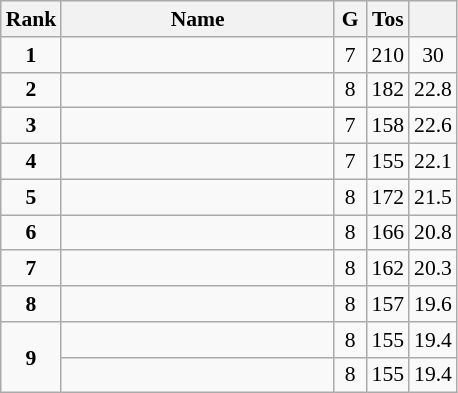<table class="wikitable" style="text-align:center; font-size:90%;">
<tr>
<th width=10px>Rank</th>
<th width=175px>Name</th>
<th width=15px>G</th>
<th width=10px>Tos</th>
<th width=10px></th>
</tr>
<tr>
<td><strong>1</strong></td>
<td align=left><strong></strong></td>
<td>7</td>
<td>210</td>
<td>30</td>
</tr>
<tr>
<td><strong>2</strong></td>
<td align=left></td>
<td>8</td>
<td>182</td>
<td>22.8</td>
</tr>
<tr>
<td><strong>3</strong></td>
<td align=left></td>
<td>7</td>
<td>158</td>
<td>22.6</td>
</tr>
<tr>
<td><strong>4</strong></td>
<td align=left></td>
<td>7</td>
<td>155</td>
<td>22.1</td>
</tr>
<tr>
<td><strong>5</strong></td>
<td align=left></td>
<td>8</td>
<td>172</td>
<td>21.5</td>
</tr>
<tr>
<td><strong>6</strong></td>
<td align=left></td>
<td>8</td>
<td>166</td>
<td>20.8</td>
</tr>
<tr>
<td><strong>7</strong></td>
<td align=left></td>
<td>8</td>
<td>162</td>
<td>20.3</td>
</tr>
<tr>
<td><strong>8</strong></td>
<td align=left></td>
<td>8</td>
<td>157</td>
<td>19.6</td>
</tr>
<tr>
<td rowspan=2><strong>9</strong></td>
<td align=left></td>
<td>8</td>
<td>155</td>
<td>19.4</td>
</tr>
<tr>
<td align=left></td>
<td>8</td>
<td>155</td>
<td>19.4</td>
</tr>
</table>
